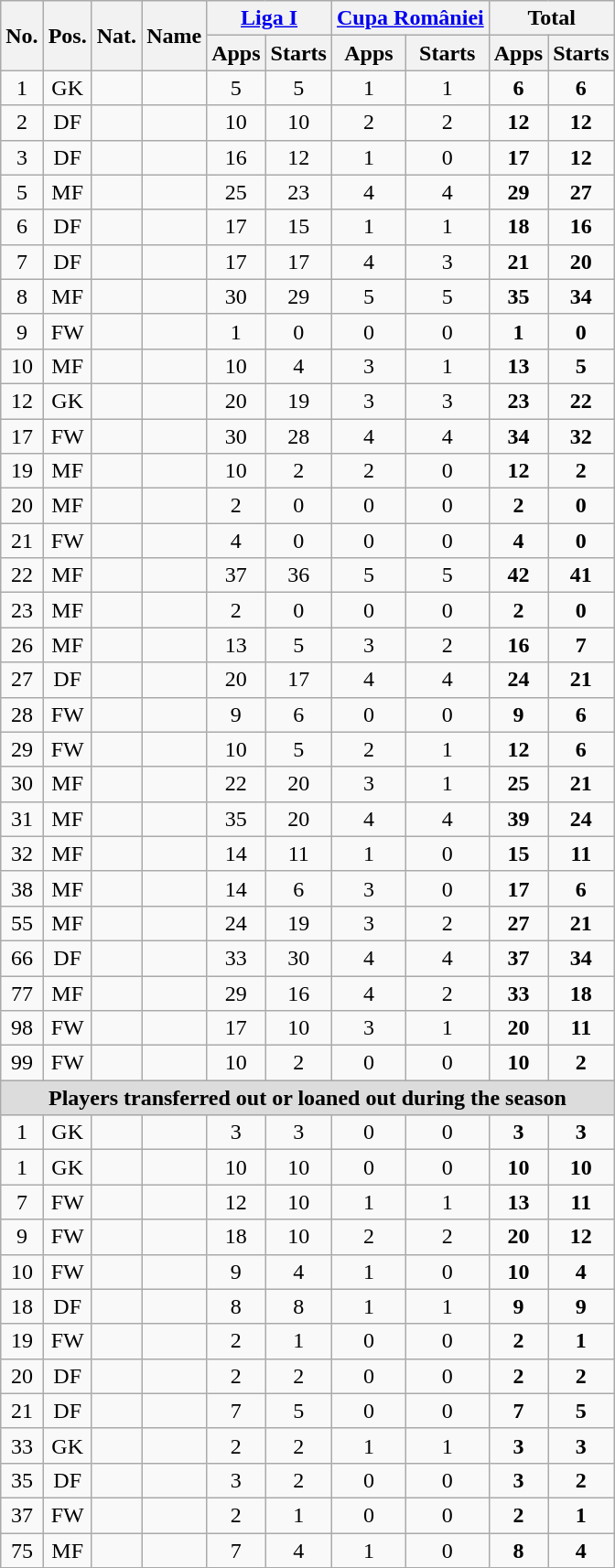<table class="wikitable sortable" style="text-align:center">
<tr>
<th rowspan="2">No.</th>
<th rowspan="2">Pos.</th>
<th rowspan="2">Nat.</th>
<th rowspan="2">Name</th>
<th colspan="2"><a href='#'>Liga I</a></th>
<th colspan="2"><a href='#'>Cupa României</a></th>
<th colspan="2">Total</th>
</tr>
<tr>
<th>Apps</th>
<th>Starts</th>
<th>Apps</th>
<th>Starts</th>
<th>Apps</th>
<th>Starts</th>
</tr>
<tr>
<td>1</td>
<td>GK</td>
<td></td>
<td align=left></td>
<td>5</td>
<td>5</td>
<td>1</td>
<td>1</td>
<td><strong>6</strong></td>
<td><strong>6</strong></td>
</tr>
<tr>
<td>2</td>
<td>DF</td>
<td></td>
<td align=left></td>
<td>10</td>
<td>10</td>
<td>2</td>
<td>2</td>
<td><strong>12</strong></td>
<td><strong>12</strong></td>
</tr>
<tr>
<td>3</td>
<td>DF</td>
<td></td>
<td align=left></td>
<td>16</td>
<td>12</td>
<td>1</td>
<td>0</td>
<td><strong>17</strong></td>
<td><strong>12</strong></td>
</tr>
<tr>
<td>5</td>
<td>MF</td>
<td></td>
<td align=left></td>
<td>25</td>
<td>23</td>
<td>4</td>
<td>4</td>
<td><strong>29</strong></td>
<td><strong>27</strong></td>
</tr>
<tr>
<td>6</td>
<td>DF</td>
<td></td>
<td align=left></td>
<td>17</td>
<td>15</td>
<td>1</td>
<td>1</td>
<td><strong>18</strong></td>
<td><strong>16</strong></td>
</tr>
<tr>
<td>7</td>
<td>DF</td>
<td></td>
<td align=left></td>
<td>17</td>
<td>17</td>
<td>4</td>
<td>3</td>
<td><strong>21</strong></td>
<td><strong>20</strong></td>
</tr>
<tr>
<td>8</td>
<td>MF</td>
<td></td>
<td align=left></td>
<td>30</td>
<td>29</td>
<td>5</td>
<td>5</td>
<td><strong>35</strong></td>
<td><strong>34</strong></td>
</tr>
<tr>
<td>9</td>
<td>FW</td>
<td></td>
<td align=left></td>
<td>1</td>
<td>0</td>
<td>0</td>
<td>0</td>
<td><strong>1</strong></td>
<td><strong>0</strong></td>
</tr>
<tr>
<td>10</td>
<td>MF</td>
<td></td>
<td align=left></td>
<td>10</td>
<td>4</td>
<td>3</td>
<td>1</td>
<td><strong>13</strong></td>
<td><strong>5</strong></td>
</tr>
<tr>
<td>12</td>
<td>GK</td>
<td></td>
<td align=left></td>
<td>20</td>
<td>19</td>
<td>3</td>
<td>3</td>
<td><strong>23</strong></td>
<td><strong>22</strong></td>
</tr>
<tr>
<td>17</td>
<td>FW</td>
<td></td>
<td align=left></td>
<td>30</td>
<td>28</td>
<td>4</td>
<td>4</td>
<td><strong>34</strong></td>
<td><strong>32</strong></td>
</tr>
<tr>
<td>19</td>
<td>MF</td>
<td></td>
<td align=left></td>
<td>10</td>
<td>2</td>
<td>2</td>
<td>0</td>
<td><strong>12</strong></td>
<td><strong>2</strong></td>
</tr>
<tr>
<td>20</td>
<td>MF</td>
<td></td>
<td align=left></td>
<td>2</td>
<td>0</td>
<td>0</td>
<td>0</td>
<td><strong>2</strong></td>
<td><strong>0</strong></td>
</tr>
<tr>
<td>21</td>
<td>FW</td>
<td></td>
<td align=left></td>
<td>4</td>
<td>0</td>
<td>0</td>
<td>0</td>
<td><strong>4</strong></td>
<td><strong>0</strong></td>
</tr>
<tr>
<td>22</td>
<td>MF</td>
<td></td>
<td align=left></td>
<td>37</td>
<td>36</td>
<td>5</td>
<td>5</td>
<td><strong>42</strong></td>
<td><strong>41</strong></td>
</tr>
<tr>
<td>23</td>
<td>MF</td>
<td></td>
<td align=left></td>
<td>2</td>
<td>0</td>
<td>0</td>
<td>0</td>
<td><strong>2</strong></td>
<td><strong>0</strong></td>
</tr>
<tr>
<td>26</td>
<td>MF</td>
<td></td>
<td align=left></td>
<td>13</td>
<td>5</td>
<td>3</td>
<td>2</td>
<td><strong>16</strong></td>
<td><strong>7</strong></td>
</tr>
<tr>
<td>27</td>
<td>DF</td>
<td></td>
<td align=left></td>
<td>20</td>
<td>17</td>
<td>4</td>
<td>4</td>
<td><strong>24</strong></td>
<td><strong>21</strong></td>
</tr>
<tr>
<td>28</td>
<td>FW</td>
<td></td>
<td align=left></td>
<td>9</td>
<td>6</td>
<td>0</td>
<td>0</td>
<td><strong>9</strong></td>
<td><strong>6</strong></td>
</tr>
<tr>
<td>29</td>
<td>FW</td>
<td></td>
<td align=left></td>
<td>10</td>
<td>5</td>
<td>2</td>
<td>1</td>
<td><strong>12</strong></td>
<td><strong>6</strong></td>
</tr>
<tr>
<td>30</td>
<td>MF</td>
<td></td>
<td align=left></td>
<td>22</td>
<td>20</td>
<td>3</td>
<td>1</td>
<td><strong>25</strong></td>
<td><strong>21</strong></td>
</tr>
<tr>
<td>31</td>
<td>MF</td>
<td></td>
<td align=left></td>
<td>35</td>
<td>20</td>
<td>4</td>
<td>4</td>
<td><strong>39</strong></td>
<td><strong>24</strong></td>
</tr>
<tr>
<td>32</td>
<td>MF</td>
<td></td>
<td align=left></td>
<td>14</td>
<td>11</td>
<td>1</td>
<td>0</td>
<td><strong>15</strong></td>
<td><strong>11</strong></td>
</tr>
<tr>
<td>38</td>
<td>MF</td>
<td></td>
<td align=left></td>
<td>14</td>
<td>6</td>
<td>3</td>
<td>0</td>
<td><strong>17</strong></td>
<td><strong>6</strong></td>
</tr>
<tr>
<td>55</td>
<td>MF</td>
<td></td>
<td align=left></td>
<td>24</td>
<td>19</td>
<td>3</td>
<td>2</td>
<td><strong>27</strong></td>
<td><strong>21</strong></td>
</tr>
<tr>
<td>66</td>
<td>DF</td>
<td></td>
<td align=left></td>
<td>33</td>
<td>30</td>
<td>4</td>
<td>4</td>
<td><strong>37</strong></td>
<td><strong>34</strong></td>
</tr>
<tr>
<td>77</td>
<td>MF</td>
<td></td>
<td align=left></td>
<td>29</td>
<td>16</td>
<td>4</td>
<td>2</td>
<td><strong>33</strong></td>
<td><strong>18</strong></td>
</tr>
<tr>
<td>98</td>
<td>FW</td>
<td></td>
<td align=left></td>
<td>17</td>
<td>10</td>
<td>3</td>
<td>1</td>
<td><strong>20</strong></td>
<td><strong>11</strong></td>
</tr>
<tr>
<td>99</td>
<td>FW</td>
<td></td>
<td align=left></td>
<td>10</td>
<td>2</td>
<td>0</td>
<td>0</td>
<td><strong>10</strong></td>
<td><strong>2</strong></td>
</tr>
<tr>
<th colspan="10" style="background:#DCDCDC; text-align:center">Players transferred out or loaned out during the season</th>
</tr>
<tr>
<td>1</td>
<td>GK</td>
<td></td>
<td align=left></td>
<td>3</td>
<td>3</td>
<td>0</td>
<td>0</td>
<td><strong>3</strong></td>
<td><strong>3</strong></td>
</tr>
<tr>
<td>1</td>
<td>GK</td>
<td></td>
<td align=left></td>
<td>10</td>
<td>10</td>
<td>0</td>
<td>0</td>
<td><strong>10</strong></td>
<td><strong>10</strong></td>
</tr>
<tr>
<td>7</td>
<td>FW</td>
<td></td>
<td align=left></td>
<td>12</td>
<td>10</td>
<td>1</td>
<td>1</td>
<td><strong>13</strong></td>
<td><strong>11</strong></td>
</tr>
<tr>
<td>9</td>
<td>FW</td>
<td></td>
<td align=left></td>
<td>18</td>
<td>10</td>
<td>2</td>
<td>2</td>
<td><strong>20</strong></td>
<td><strong>12</strong></td>
</tr>
<tr>
<td>10</td>
<td>FW</td>
<td></td>
<td align=left></td>
<td>9</td>
<td>4</td>
<td>1</td>
<td>0</td>
<td><strong>10</strong></td>
<td><strong>4</strong></td>
</tr>
<tr>
<td>18</td>
<td>DF</td>
<td></td>
<td align=left></td>
<td>8</td>
<td>8</td>
<td>1</td>
<td>1</td>
<td><strong>9</strong></td>
<td><strong>9</strong></td>
</tr>
<tr>
<td>19</td>
<td>FW</td>
<td></td>
<td align=left></td>
<td>2</td>
<td>1</td>
<td>0</td>
<td>0</td>
<td><strong>2</strong></td>
<td><strong>1</strong></td>
</tr>
<tr>
<td>20</td>
<td>DF</td>
<td></td>
<td align=left></td>
<td>2</td>
<td>2</td>
<td>0</td>
<td>0</td>
<td><strong>2</strong></td>
<td><strong>2</strong></td>
</tr>
<tr>
<td>21</td>
<td>DF</td>
<td></td>
<td align=left></td>
<td>7</td>
<td>5</td>
<td>0</td>
<td>0</td>
<td><strong>7</strong></td>
<td><strong>5</strong></td>
</tr>
<tr>
<td>33</td>
<td>GK</td>
<td></td>
<td align=left></td>
<td>2</td>
<td>2</td>
<td>1</td>
<td>1</td>
<td><strong>3</strong></td>
<td><strong>3</strong></td>
</tr>
<tr>
<td>35</td>
<td>DF</td>
<td></td>
<td align=left></td>
<td>3</td>
<td>2</td>
<td>0</td>
<td>0</td>
<td><strong>3</strong></td>
<td><strong>2</strong></td>
</tr>
<tr>
<td>37</td>
<td>FW</td>
<td></td>
<td align=left></td>
<td>2</td>
<td>1</td>
<td>0</td>
<td>0</td>
<td><strong>2</strong></td>
<td><strong>1</strong></td>
</tr>
<tr>
<td>75</td>
<td>MF</td>
<td></td>
<td align=left></td>
<td>7</td>
<td>4</td>
<td>1</td>
<td>0</td>
<td><strong>8</strong></td>
<td><strong>4</strong></td>
</tr>
</table>
